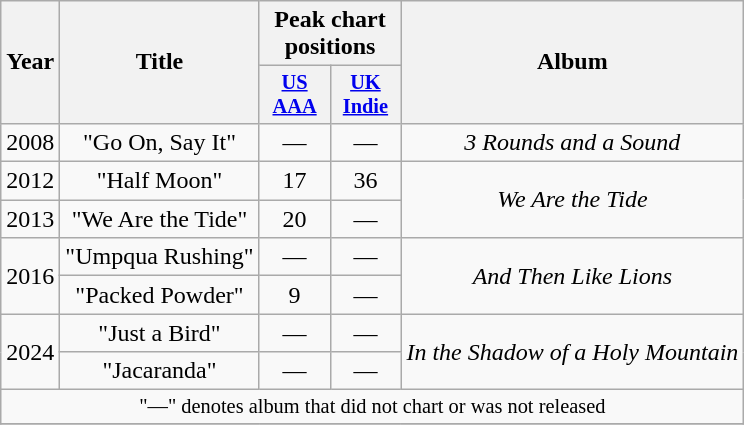<table class="wikitable plainrowheaders" style="text-align:center;">
<tr>
<th scope="col" rowspan="2">Year</th>
<th scope="col" rowspan="2">Title</th>
<th scope="col" colspan="2">Peak chart positions</th>
<th scope="col" rowspan="2">Album</th>
</tr>
<tr>
<th scope="col" style="width:3em;font-size:85%;"><a href='#'>US<br>AAA</a><br></th>
<th scope="col" style="width:3em;font-size:85%;"><a href='#'>UK<br>Indie</a><br></th>
</tr>
<tr>
<td>2008</td>
<td>"Go On, Say It"</td>
<td>—</td>
<td>—</td>
<td rowspan="1"><em>3 Rounds and a Sound</em></td>
</tr>
<tr>
<td>2012</td>
<td>"Half Moon"</td>
<td>17</td>
<td>36</td>
<td rowspan="2"><em>We Are the Tide</em></td>
</tr>
<tr>
<td>2013</td>
<td>"We Are the Tide"</td>
<td>20</td>
<td>—</td>
</tr>
<tr>
<td rowspan="2">2016</td>
<td>"Umpqua Rushing"</td>
<td>—</td>
<td>—</td>
<td rowspan="2"><em>And Then Like Lions</em></td>
</tr>
<tr>
<td>"Packed Powder"</td>
<td>9</td>
<td>—</td>
</tr>
<tr>
<td rowspan="2">2024</td>
<td>"Just a Bird"</td>
<td>—</td>
<td>—</td>
<td rowspan="2"><em>In the Shadow of a Holy Mountain</em></td>
</tr>
<tr>
<td>"Jacaranda"</td>
<td>—</td>
<td>—</td>
</tr>
<tr>
<td colspan="18" style="text-align:center; font-size:85%;">"—" denotes album that did not chart or was not released</td>
</tr>
<tr>
</tr>
</table>
